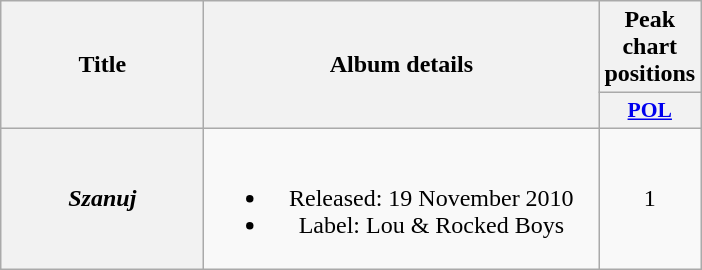<table class="wikitable plainrowheaders" style="text-align:center;" border="1">
<tr>
<th scope="col" rowspan="2" style="width:8em;">Title</th>
<th scope="col" rowspan="2" style="width:16em;">Album details</th>
<th scope="col" colspan="1">Peak chart positions</th>
</tr>
<tr>
<th scope="col" style="width:2.2em;font-size:90%;"><a href='#'>POL</a></th>
</tr>
<tr>
<th scope="row"><em>Szanuj</em></th>
<td><br><ul><li>Released: 19 November 2010</li><li>Label: Lou & Rocked Boys</li></ul></td>
<td>1</td>
</tr>
</table>
